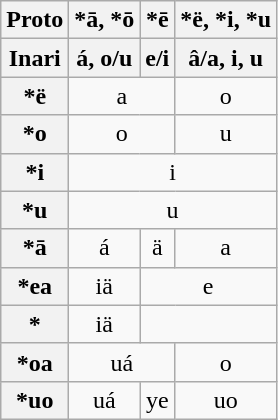<table class="wikitable" style="text-align: center;">
<tr>
<th>Proto</th>
<th>*ā, *ō</th>
<th>*ē</th>
<th>*ë, *i, *u</th>
</tr>
<tr>
<th>Inari</th>
<th>á, o/u</th>
<th>e/i</th>
<th>â/a, i, u</th>
</tr>
<tr>
<th>*ë</th>
<td colspan="2">a</td>
<td>o</td>
</tr>
<tr>
<th>*o</th>
<td colspan="2">o</td>
<td>u</td>
</tr>
<tr>
<th>*i</th>
<td colspan="3">i</td>
</tr>
<tr>
<th>*u</th>
<td colspan="3">u</td>
</tr>
<tr>
<th>*ā</th>
<td>á</td>
<td>ä</td>
<td>a</td>
</tr>
<tr>
<th>*ea</th>
<td>iä</td>
<td colspan="2">e</td>
</tr>
<tr>
<th>*</th>
<td>iä</td>
<td colspan="2"></td>
</tr>
<tr>
<th>*oa</th>
<td colspan="2">uá</td>
<td>o</td>
</tr>
<tr>
<th>*uo</th>
<td>uá</td>
<td>ye</td>
<td>uo</td>
</tr>
</table>
